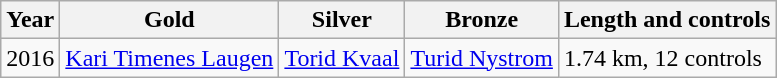<table class="wikitable">
<tr>
<th>Year</th>
<th>Gold</th>
<th>Silver</th>
<th>Bronze</th>
<th>Length and controls</th>
</tr>
<tr>
<td>2016</td>
<td> <a href='#'>Kari Timenes Laugen</a></td>
<td> <a href='#'>Torid Kvaal</a></td>
<td> <a href='#'>Turid Nystrom</a></td>
<td>1.74 km, 12 controls</td>
</tr>
</table>
